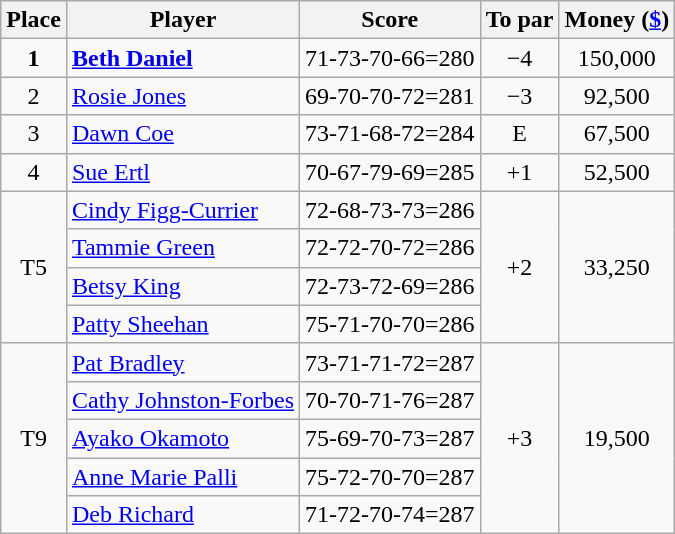<table class="wikitable">
<tr>
<th>Place</th>
<th>Player</th>
<th>Score</th>
<th>To par</th>
<th>Money (<a href='#'>$</a>)</th>
</tr>
<tr>
<td align=center><strong>1</strong></td>
<td> <strong><a href='#'>Beth Daniel</a></strong></td>
<td>71-73-70-66=280</td>
<td align=center>−4</td>
<td align=center>150,000</td>
</tr>
<tr>
<td align=center>2</td>
<td> <a href='#'>Rosie Jones</a></td>
<td>69-70-70-72=281</td>
<td align=center>−3</td>
<td align=center>92,500</td>
</tr>
<tr>
<td align=center>3</td>
<td> <a href='#'>Dawn Coe</a></td>
<td>73-71-68-72=284</td>
<td align=center>E</td>
<td align=center>67,500</td>
</tr>
<tr>
<td align=center>4</td>
<td> <a href='#'>Sue Ertl</a></td>
<td>70-67-79-69=285</td>
<td align=center>+1</td>
<td align=center>52,500</td>
</tr>
<tr>
<td align=center rowspan=4>T5</td>
<td> <a href='#'>Cindy Figg-Currier</a></td>
<td>72-68-73-73=286</td>
<td align=center rowspan=4>+2</td>
<td align=center rowspan=4>33,250</td>
</tr>
<tr>
<td> <a href='#'>Tammie Green</a></td>
<td>72-72-70-72=286</td>
</tr>
<tr>
<td> <a href='#'>Betsy King</a></td>
<td>72-73-72-69=286</td>
</tr>
<tr>
<td> <a href='#'>Patty Sheehan</a></td>
<td>75-71-70-70=286</td>
</tr>
<tr>
<td align=center rowspan=5>T9</td>
<td> <a href='#'>Pat Bradley</a></td>
<td>73-71-71-72=287</td>
<td align=center rowspan=5>+3</td>
<td align=center rowspan=5>19,500</td>
</tr>
<tr>
<td> <a href='#'>Cathy Johnston-Forbes</a></td>
<td>70-70-71-76=287</td>
</tr>
<tr>
<td> <a href='#'>Ayako Okamoto</a></td>
<td>75-69-70-73=287</td>
</tr>
<tr>
<td> <a href='#'>Anne Marie Palli</a></td>
<td>75-72-70-70=287</td>
</tr>
<tr>
<td> <a href='#'>Deb Richard</a></td>
<td>71-72-70-74=287</td>
</tr>
</table>
